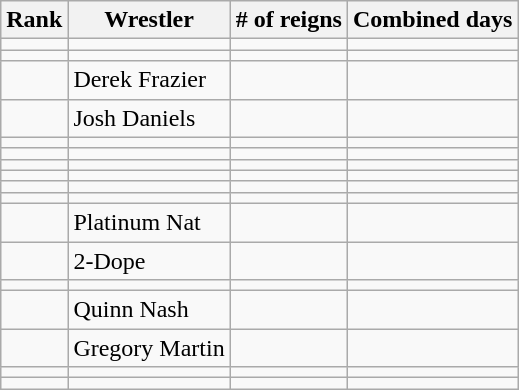<table class="wikitable sortable">
<tr>
<th>Rank </th>
<th>Wrestler</th>
<th># of reigns</th>
<th>Combined days</th>
</tr>
<tr>
<td></td>
<td></td>
<td></td>
<td></td>
</tr>
<tr>
<td></td>
<td></td>
<td></td>
<td></td>
</tr>
<tr>
<td></td>
<td>Derek Frazier</td>
<td></td>
<td></td>
</tr>
<tr>
<td></td>
<td>Josh Daniels</td>
<td></td>
<td></td>
</tr>
<tr>
<td></td>
<td></td>
<td></td>
<td></td>
</tr>
<tr>
<td></td>
<td></td>
<td></td>
<td></td>
</tr>
<tr>
<td></td>
<td></td>
<td></td>
<td></td>
</tr>
<tr>
<td></td>
<td></td>
<td></td>
<td></td>
</tr>
<tr>
<td></td>
<td></td>
<td></td>
<td></td>
</tr>
<tr>
<td></td>
<td></td>
<td></td>
<td></td>
</tr>
<tr>
<td></td>
<td>Platinum Nat</td>
<td></td>
<td></td>
</tr>
<tr>
<td></td>
<td>2-Dope</td>
<td></td>
<td></td>
</tr>
<tr>
<td></td>
<td></td>
<td></td>
<td></td>
</tr>
<tr>
<td></td>
<td>Quinn Nash</td>
<td></td>
<td></td>
</tr>
<tr>
<td></td>
<td>Gregory Martin</td>
<td></td>
<td></td>
</tr>
<tr>
<td></td>
<td></td>
<td></td>
<td></td>
</tr>
<tr>
<td></td>
<td></td>
<td></td>
<td></td>
</tr>
</table>
